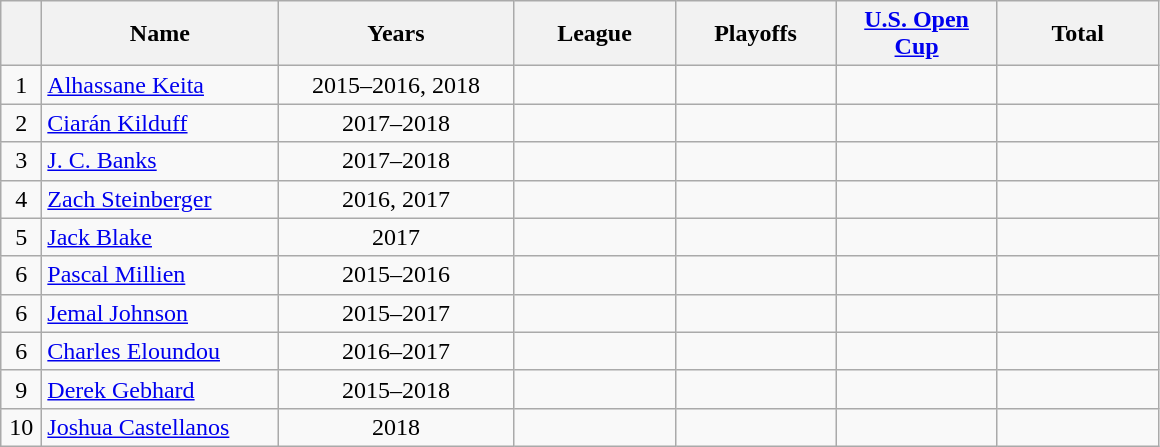<table class="wikitable sortable" style="text-align:center;">
<tr>
<th width=20px></th>
<th style="width:150px;">Name</th>
<th style="width:150px;">Years</th>
<th style="width:100px;">League</th>
<th style="width:100px;">Playoffs</th>
<th style="width:100px;"><a href='#'>U.S. Open Cup</a></th>
<th style="width:100px;">Total</th>
</tr>
<tr>
<td>1</td>
<td style="text-align:left;"> <a href='#'>Alhassane Keita</a></td>
<td>2015–2016, 2018</td>
<td></td>
<td></td>
<td></td>
<td></td>
</tr>
<tr>
<td>2</td>
<td style="text-align:left;"> <a href='#'>Ciarán Kilduff</a></td>
<td>2017–2018</td>
<td></td>
<td></td>
<td></td>
<td></td>
</tr>
<tr>
<td>3</td>
<td style="text-align:left;"> <a href='#'>J. C. Banks</a></td>
<td>2017–2018</td>
<td></td>
<td></td>
<td></td>
<td></td>
</tr>
<tr>
<td>4</td>
<td style="text-align:left;"> <a href='#'>Zach Steinberger</a></td>
<td>2016, 2017</td>
<td></td>
<td></td>
<td></td>
<td></td>
</tr>
<tr>
<td>5</td>
<td style="text-align:left;"> <a href='#'>Jack Blake</a></td>
<td>2017</td>
<td></td>
<td></td>
<td></td>
<td></td>
</tr>
<tr>
<td>6</td>
<td style="text-align:left;"> <a href='#'>Pascal Millien</a></td>
<td>2015–2016</td>
<td></td>
<td></td>
<td></td>
<td></td>
</tr>
<tr>
<td>6</td>
<td style="text-align:left;"> <a href='#'>Jemal Johnson</a></td>
<td>2015–2017</td>
<td></td>
<td></td>
<td></td>
<td></td>
</tr>
<tr>
<td>6</td>
<td style="text-align:left;"> <a href='#'>Charles Eloundou</a></td>
<td>2016–2017</td>
<td></td>
<td></td>
<td></td>
<td></td>
</tr>
<tr>
<td>9</td>
<td style="text-align:left;"> <a href='#'>Derek Gebhard</a></td>
<td>2015–2018</td>
<td></td>
<td></td>
<td></td>
<td></td>
</tr>
<tr>
<td>10</td>
<td align="left"> <a href='#'>Joshua Castellanos</a></td>
<td>2018</td>
<td></td>
<td></td>
<td></td>
<td></td>
</tr>
</table>
